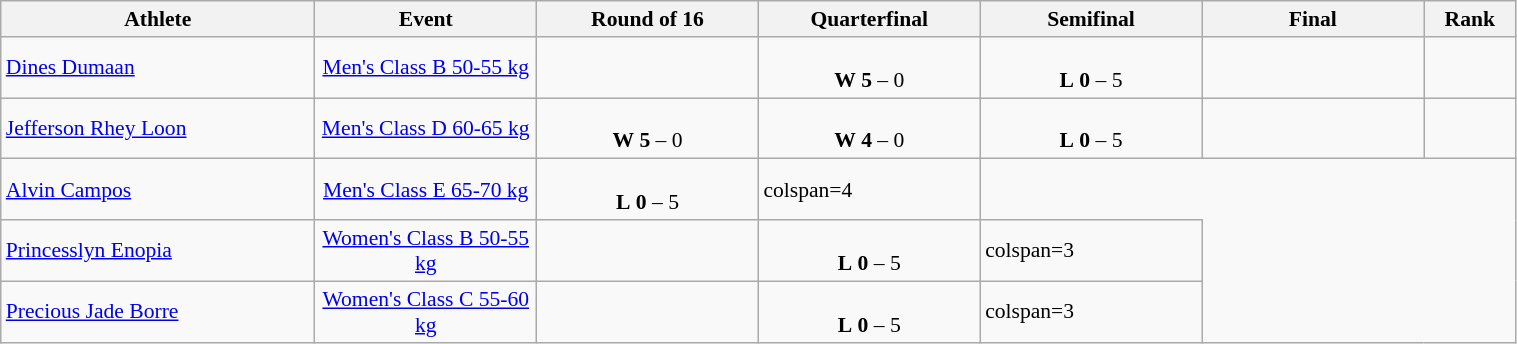<table class="wikitable" width="80%" style="text-align:left; font-size:90%">
<tr>
<th width="17%">Athlete</th>
<th width="12%">Event</th>
<th width="12%">Round of 16</th>
<th width="12%">Quarterfinal</th>
<th width="12%">Semifinal</th>
<th width="12%">Final</th>
<th width="5%">Rank</th>
</tr>
<tr>
<td><a href='#'>Dines Dumaan</a></td>
<td align=center><a href='#'>Men's Class B 50-55 kg</a></td>
<td></td>
<td align=center> <br>  <strong>W</strong> <strong>5</strong> – 0</td>
<td align=center> <br> <strong>L</strong> <strong>0</strong> – 5</td>
<td></td>
<td align=center></td>
</tr>
<tr>
<td><a href='#'>Jefferson Rhey Loon</a></td>
<td align=center><a href='#'>Men's Class D 60-65 kg</a></td>
<td align=center> <br> <strong>W</strong> <strong>5</strong> – 0</td>
<td align=center> <br> <strong>W</strong> <strong>4</strong> – 0</td>
<td align=center> <br> <strong>L</strong> <strong>0</strong> – 5</td>
<td></td>
<td align=center></td>
</tr>
<tr>
<td><a href='#'>Alvin Campos</a></td>
<td align=center><a href='#'>Men's Class E 65-70 kg</a></td>
<td align=center> <br> <strong>L</strong> <strong>0</strong> – 5</td>
<td>colspan=4 </td>
</tr>
<tr>
<td><a href='#'>Princesslyn Enopia</a></td>
<td align=center><a href='#'>Women's Class B 50-55 kg</a></td>
<td></td>
<td align=center> <br> <strong>L</strong> <strong>0</strong> – 5</td>
<td>colspan=3 </td>
</tr>
<tr>
<td><a href='#'>Precious Jade Borre</a></td>
<td align=center><a href='#'>Women's Class C 55-60 kg</a></td>
<td></td>
<td align=center> <br> <strong>L</strong> <strong>0</strong> – 5</td>
<td>colspan=3 </td>
</tr>
</table>
